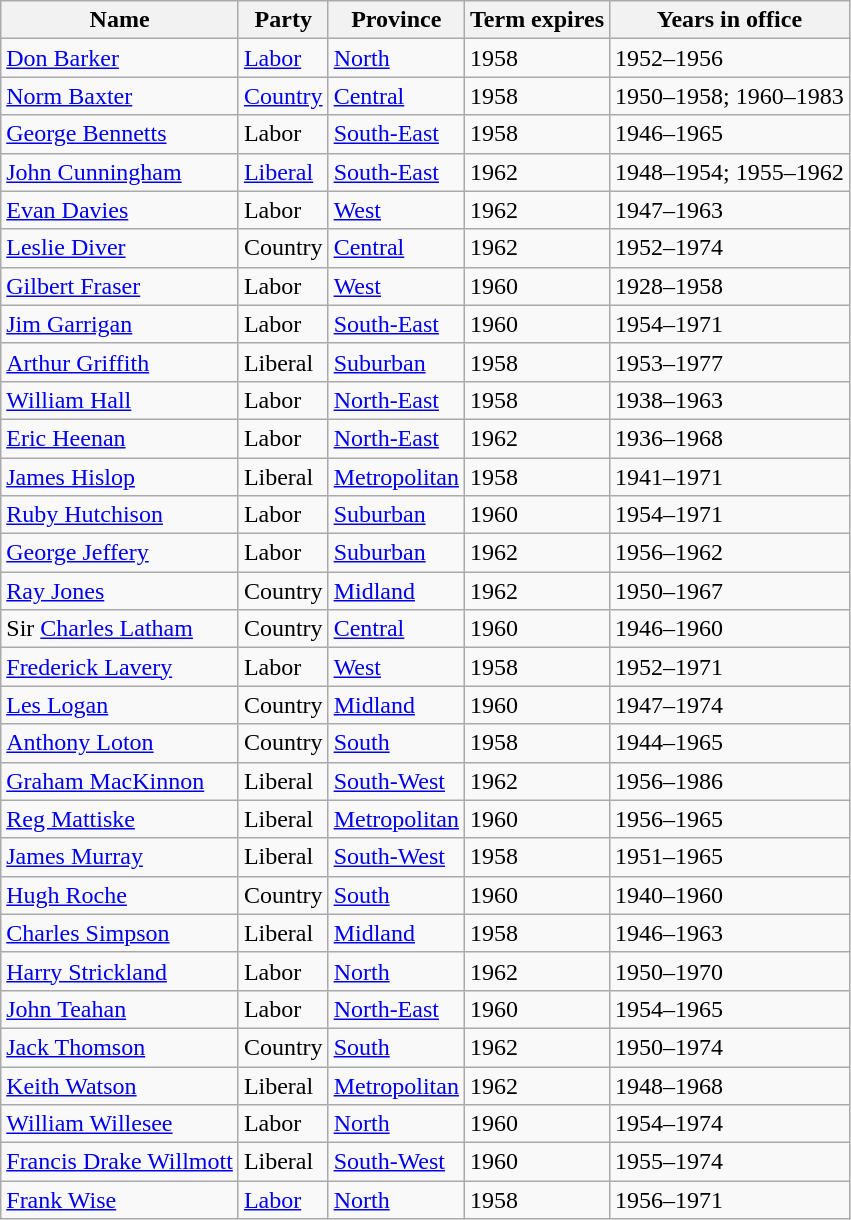<table class="wikitable sortable">
<tr>
<th><strong>Name</strong></th>
<th><strong>Party</strong></th>
<th><strong>Province</strong></th>
<th><strong>Term expires</strong></th>
<th><strong>Years in office</strong></th>
</tr>
<tr>
<td><a href='#'>Don Barker</a></td>
<td><a href='#'>Labor</a></td>
<td><a href='#'>North</a></td>
<td>1958</td>
<td>1952–1956</td>
</tr>
<tr>
<td><a href='#'>Norm Baxter</a></td>
<td><a href='#'>Country</a></td>
<td><a href='#'>Central</a></td>
<td>1958</td>
<td>1950–1958; 1960–1983</td>
</tr>
<tr>
<td><a href='#'>George Bennetts</a></td>
<td>Labor</td>
<td><a href='#'>South-East</a></td>
<td>1958</td>
<td>1946–1965</td>
</tr>
<tr>
<td><a href='#'>John Cunningham</a></td>
<td><a href='#'>Liberal</a></td>
<td><a href='#'>South-East</a></td>
<td>1962</td>
<td>1948–1954; 1955–1962</td>
</tr>
<tr>
<td><a href='#'>Evan Davies</a></td>
<td>Labor</td>
<td><a href='#'>West</a></td>
<td>1962</td>
<td>1947–1963</td>
</tr>
<tr>
<td><a href='#'>Leslie Diver</a></td>
<td>Country</td>
<td><a href='#'>Central</a></td>
<td>1962</td>
<td>1952–1974</td>
</tr>
<tr>
<td><a href='#'>Gilbert Fraser</a></td>
<td>Labor</td>
<td><a href='#'>West</a></td>
<td>1960</td>
<td>1928–1958</td>
</tr>
<tr>
<td><a href='#'>Jim Garrigan</a></td>
<td>Labor</td>
<td><a href='#'>South-East</a></td>
<td>1960</td>
<td>1954–1971</td>
</tr>
<tr>
<td><a href='#'>Arthur Griffith</a></td>
<td>Liberal</td>
<td><a href='#'>Suburban</a></td>
<td>1958</td>
<td>1953–1977</td>
</tr>
<tr>
<td><a href='#'>William Hall</a></td>
<td>Labor</td>
<td><a href='#'>North-East</a></td>
<td>1958</td>
<td>1938–1963</td>
</tr>
<tr>
<td><a href='#'>Eric Heenan</a></td>
<td>Labor</td>
<td><a href='#'>North-East</a></td>
<td>1962</td>
<td>1936–1968</td>
</tr>
<tr>
<td><a href='#'>James Hislop</a></td>
<td>Liberal</td>
<td><a href='#'>Metropolitan</a></td>
<td>1958</td>
<td>1941–1971</td>
</tr>
<tr>
<td><a href='#'>Ruby Hutchison</a></td>
<td>Labor</td>
<td><a href='#'>Suburban</a></td>
<td>1960</td>
<td>1954–1971</td>
</tr>
<tr>
<td><a href='#'>George Jeffery</a></td>
<td>Labor</td>
<td><a href='#'>Suburban</a></td>
<td>1962</td>
<td>1956–1962</td>
</tr>
<tr>
<td><a href='#'>Ray Jones</a></td>
<td>Country</td>
<td><a href='#'>Midland</a></td>
<td>1962</td>
<td>1950–1967</td>
</tr>
<tr>
<td>Sir <a href='#'>Charles Latham</a></td>
<td>Country</td>
<td><a href='#'>Central</a></td>
<td>1960</td>
<td>1946–1960</td>
</tr>
<tr>
<td><a href='#'>Frederick Lavery</a></td>
<td>Labor</td>
<td><a href='#'>West</a></td>
<td>1958</td>
<td>1952–1971</td>
</tr>
<tr>
<td><a href='#'>Les Logan</a></td>
<td>Country</td>
<td><a href='#'>Midland</a></td>
<td>1960</td>
<td>1947–1974</td>
</tr>
<tr>
<td><a href='#'>Anthony Loton</a></td>
<td>Country</td>
<td><a href='#'>South</a></td>
<td>1958</td>
<td>1944–1965</td>
</tr>
<tr>
<td><a href='#'>Graham MacKinnon</a></td>
<td>Liberal</td>
<td><a href='#'>South-West</a></td>
<td>1962</td>
<td>1956–1986</td>
</tr>
<tr>
<td><a href='#'>Reg Mattiske</a></td>
<td>Liberal</td>
<td><a href='#'>Metropolitan</a></td>
<td>1960</td>
<td>1956–1965</td>
</tr>
<tr>
<td><a href='#'>James Murray</a></td>
<td>Liberal</td>
<td><a href='#'>South-West</a></td>
<td>1958</td>
<td>1951–1965</td>
</tr>
<tr>
<td><a href='#'>Hugh Roche</a></td>
<td>Country</td>
<td><a href='#'>South</a></td>
<td>1960</td>
<td>1940–1960</td>
</tr>
<tr>
<td><a href='#'>Charles Simpson</a></td>
<td>Liberal</td>
<td><a href='#'>Midland</a></td>
<td>1958</td>
<td>1946–1963</td>
</tr>
<tr>
<td><a href='#'>Harry Strickland</a></td>
<td>Labor</td>
<td><a href='#'>North</a></td>
<td>1962</td>
<td>1950–1970</td>
</tr>
<tr>
<td><a href='#'>John Teahan</a></td>
<td>Labor</td>
<td><a href='#'>North-East</a></td>
<td>1960</td>
<td>1954–1965</td>
</tr>
<tr>
<td><a href='#'>Jack Thomson</a></td>
<td>Country</td>
<td><a href='#'>South</a></td>
<td>1962</td>
<td>1950–1974</td>
</tr>
<tr>
<td><a href='#'>Keith Watson</a></td>
<td>Liberal</td>
<td><a href='#'>Metropolitan</a></td>
<td>1962</td>
<td>1948–1968</td>
</tr>
<tr>
<td><a href='#'>William Willesee</a></td>
<td>Labor</td>
<td><a href='#'>North</a></td>
<td>1960</td>
<td>1954–1974</td>
</tr>
<tr>
<td><a href='#'>Francis Drake Willmott</a></td>
<td>Liberal</td>
<td><a href='#'>South-West</a></td>
<td>1960</td>
<td>1955–1974</td>
</tr>
<tr>
<td><a href='#'>Frank Wise</a></td>
<td><a href='#'>Labor</a></td>
<td><a href='#'>North</a></td>
<td>1958</td>
<td>1956–1971</td>
</tr>
</table>
